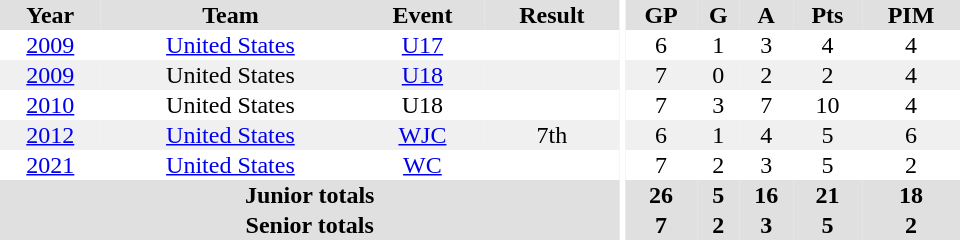<table border="0" cellpadding="1" cellspacing="0" ID="Table3" style="text-align:center; width:40em">
<tr ALIGN="center" bgcolor="#e0e0e0">
<th>Year</th>
<th>Team</th>
<th>Event</th>
<th>Result</th>
<th rowspan="99" bgcolor="#ffffff"></th>
<th>GP</th>
<th>G</th>
<th>A</th>
<th>Pts</th>
<th>PIM</th>
</tr>
<tr>
<td><a href='#'>2009</a></td>
<td><a href='#'>United States</a></td>
<td><a href='#'>U17</a></td>
<td></td>
<td>6</td>
<td>1</td>
<td>3</td>
<td>4</td>
<td>4</td>
</tr>
<tr bgcolor="#f0f0f0">
<td><a href='#'>2009</a></td>
<td>United States</td>
<td><a href='#'>U18</a></td>
<td></td>
<td>7</td>
<td>0</td>
<td>2</td>
<td>2</td>
<td>4</td>
</tr>
<tr>
<td><a href='#'>2010</a></td>
<td>United States</td>
<td>U18</td>
<td></td>
<td>7</td>
<td>3</td>
<td>7</td>
<td>10</td>
<td>4</td>
</tr>
<tr bgcolor="#f0f0f0">
<td><a href='#'>2012</a></td>
<td><a href='#'>United States</a></td>
<td><a href='#'>WJC</a></td>
<td>7th</td>
<td>6</td>
<td>1</td>
<td>4</td>
<td>5</td>
<td>6</td>
</tr>
<tr>
<td><a href='#'>2021</a></td>
<td><a href='#'>United States</a></td>
<td><a href='#'>WC</a></td>
<td></td>
<td>7</td>
<td>2</td>
<td>3</td>
<td>5</td>
<td>2</td>
</tr>
<tr bgcolor="#e0e0e0">
<th colspan=4>Junior totals</th>
<th>26</th>
<th>5</th>
<th>16</th>
<th>21</th>
<th>18</th>
</tr>
<tr bgcolor="#e0e0e0">
<th colspan=4>Senior totals</th>
<th>7</th>
<th>2</th>
<th>3</th>
<th>5</th>
<th>2</th>
</tr>
</table>
